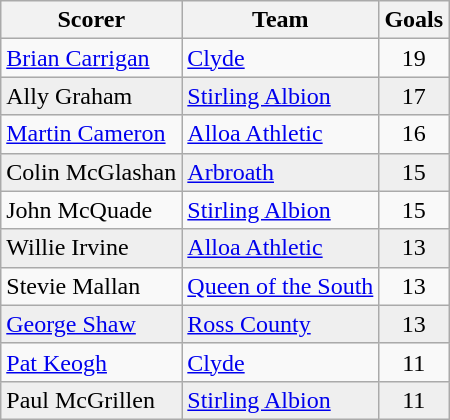<table class="wikitable sortable">
<tr>
<th>Scorer</th>
<th>Team</th>
<th>Goals</th>
</tr>
<tr>
<td> <a href='#'>Brian Carrigan</a></td>
<td><a href='#'>Clyde</a></td>
<td style="text-align:center;">19</td>
</tr>
<tr bgcolor="#EFEFEF">
<td> Ally Graham</td>
<td><a href='#'>Stirling Albion</a></td>
<td style="text-align:center;">17</td>
</tr>
<tr>
<td> <a href='#'>Martin Cameron</a></td>
<td><a href='#'>Alloa Athletic</a></td>
<td style="text-align:center;">16</td>
</tr>
<tr bgcolor="#EFEFEF">
<td> Colin McGlashan</td>
<td><a href='#'>Arbroath</a></td>
<td style="text-align:center;">15</td>
</tr>
<tr>
<td> John McQuade</td>
<td><a href='#'>Stirling Albion</a></td>
<td style="text-align:center;">15</td>
</tr>
<tr bgcolor="#EFEFEF">
<td> Willie Irvine</td>
<td><a href='#'>Alloa Athletic</a></td>
<td style="text-align:center;">13</td>
</tr>
<tr>
<td> Stevie Mallan</td>
<td><a href='#'>Queen of the South</a></td>
<td style="text-align:center;">13</td>
</tr>
<tr bgcolor="#EFEFEF">
<td> <a href='#'>George Shaw</a></td>
<td><a href='#'>Ross County</a></td>
<td style="text-align:center;">13</td>
</tr>
<tr>
<td> <a href='#'>Pat Keogh</a></td>
<td><a href='#'>Clyde</a></td>
<td style="text-align:center;">11</td>
</tr>
<tr bgcolor="#EFEFEF">
<td> Paul McGrillen</td>
<td><a href='#'>Stirling Albion</a></td>
<td style="text-align:center;">11</td>
</tr>
</table>
